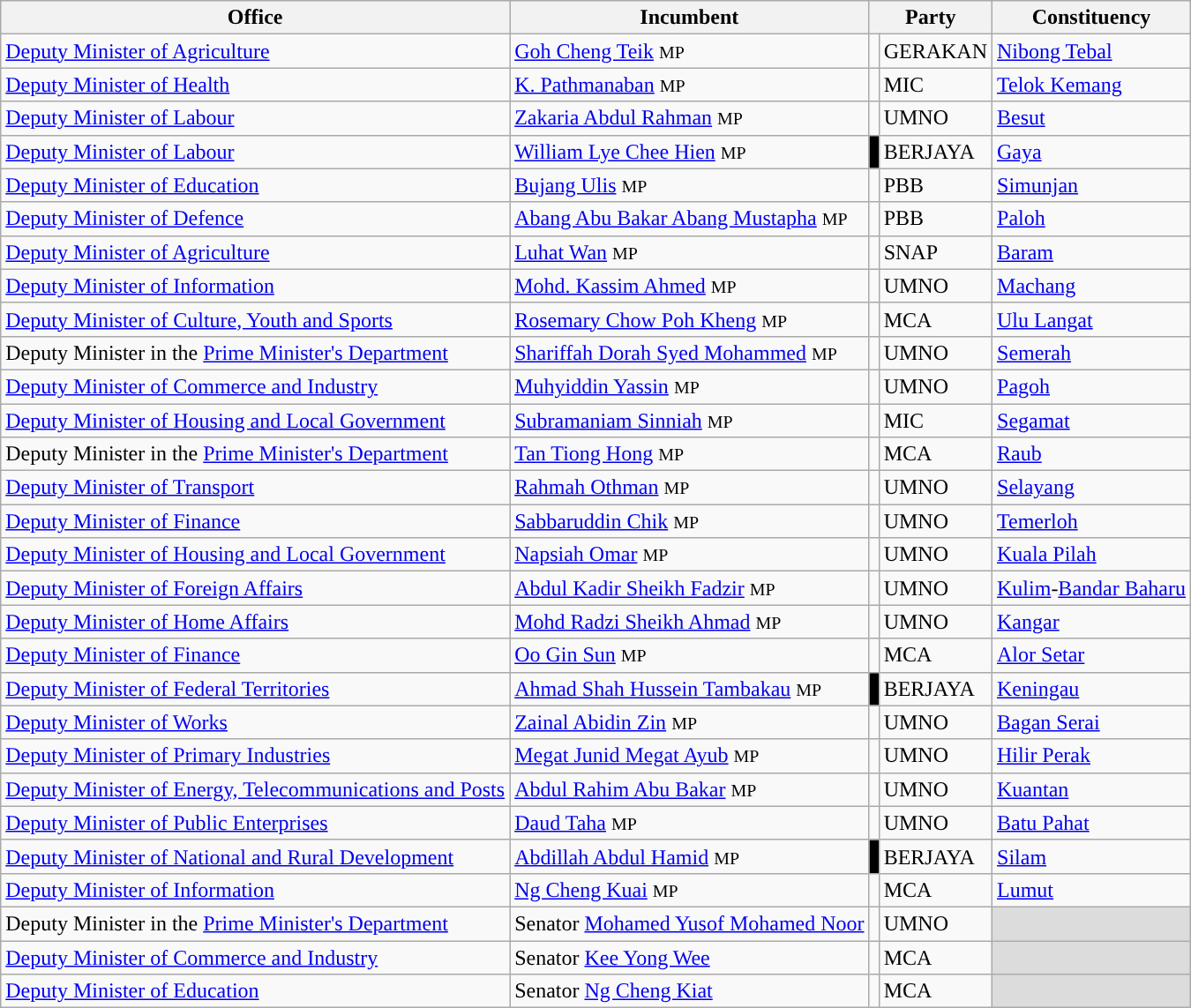<table class="sortable wikitable">
<tr>
<th>Office</th>
<th>Incumbent</th>
<th colspan=2>Party</th>
<th>Constituency</th>
</tr>
<tr>
<td><a href='#'>Deputy Minister of Agriculture</a></td>
<td><a href='#'>Goh Cheng Teik</a> <small>MP</small></td>
<td rowspan=1></td>
<td>GERAKAN</td>
<td><a href='#'>Nibong Tebal</a></td>
</tr>
<tr>
<td><a href='#'>Deputy Minister of Health</a></td>
<td><a href='#'>K. Pathmanaban</a> <small>MP</small></td>
<td rowspan=1></td>
<td>MIC</td>
<td><a href='#'>Telok Kemang</a></td>
</tr>
<tr>
<td><a href='#'>Deputy Minister of Labour</a></td>
<td><a href='#'>Zakaria Abdul Rahman</a> <small>MP</small></td>
<td rowspan=1></td>
<td>UMNO</td>
<td><a href='#'>Besut</a></td>
</tr>
<tr>
<td><a href='#'>Deputy Minister of Labour</a></td>
<td><a href='#'>William Lye Chee Hien</a> <small>MP</small></td>
<td rowspan=1 bgcolor=black></td>
<td>BERJAYA</td>
<td><a href='#'>Gaya</a></td>
</tr>
<tr>
<td><a href='#'>Deputy Minister of Education</a></td>
<td><a href='#'>Bujang Ulis</a> <small>MP</small></td>
<td rowspan=1></td>
<td>PBB</td>
<td><a href='#'>Simunjan</a></td>
</tr>
<tr>
<td><a href='#'>Deputy Minister of Defence</a></td>
<td><a href='#'>Abang Abu Bakar Abang Mustapha</a> <small>MP</small></td>
<td rowspan=1></td>
<td>PBB</td>
<td><a href='#'>Paloh</a></td>
</tr>
<tr>
<td><a href='#'>Deputy Minister of Agriculture</a></td>
<td><a href='#'>Luhat Wan</a> <small>MP</small></td>
<td rowspan=1></td>
<td>SNAP</td>
<td><a href='#'>Baram</a></td>
</tr>
<tr>
<td><a href='#'>Deputy Minister of Information</a></td>
<td><a href='#'>Mohd. Kassim Ahmed</a> <small>MP</small></td>
<td rowspan=1></td>
<td>UMNO</td>
<td><a href='#'>Machang</a></td>
</tr>
<tr>
<td><a href='#'>Deputy Minister of Culture, Youth and Sports</a></td>
<td><a href='#'>Rosemary Chow Poh Kheng</a> <small>MP</small></td>
<td rowspan=1></td>
<td>MCA</td>
<td><a href='#'>Ulu Langat</a></td>
</tr>
<tr>
<td>Deputy Minister in the <a href='#'>Prime Minister's Department</a></td>
<td><a href='#'>Shariffah Dorah Syed Mohammed</a> <small>MP</small></td>
<td rowspan=1></td>
<td>UMNO</td>
<td><a href='#'>Semerah</a></td>
</tr>
<tr>
<td><a href='#'>Deputy Minister of Commerce and Industry</a></td>
<td><a href='#'>Muhyiddin Yassin</a> <small>MP</small></td>
<td rowspan=1></td>
<td>UMNO</td>
<td><a href='#'>Pagoh</a></td>
</tr>
<tr>
<td><a href='#'>Deputy Minister of Housing and Local Government</a></td>
<td><a href='#'>Subramaniam Sinniah</a> <small>MP</small></td>
<td rowspan=1></td>
<td>MIC</td>
<td><a href='#'>Segamat</a></td>
</tr>
<tr>
<td>Deputy Minister in the <a href='#'>Prime Minister's Department</a></td>
<td><a href='#'>Tan Tiong Hong</a> <small>MP</small></td>
<td rowspan=1></td>
<td>MCA</td>
<td><a href='#'>Raub</a></td>
</tr>
<tr>
<td><a href='#'>Deputy Minister of Transport</a></td>
<td><a href='#'>Rahmah Othman</a> <small>MP</small></td>
<td rowspan=1></td>
<td>UMNO</td>
<td><a href='#'>Selayang</a></td>
</tr>
<tr>
<td><a href='#'>Deputy Minister of Finance</a></td>
<td><a href='#'>Sabbaruddin Chik</a> <small>MP</small></td>
<td rowspan=1></td>
<td>UMNO</td>
<td><a href='#'>Temerloh</a></td>
</tr>
<tr>
<td><a href='#'>Deputy Minister of Housing and Local Government</a></td>
<td><a href='#'>Napsiah Omar</a> <small>MP</small></td>
<td rowspan=1></td>
<td>UMNO</td>
<td><a href='#'>Kuala Pilah</a></td>
</tr>
<tr>
<td><a href='#'>Deputy Minister of Foreign Affairs</a></td>
<td><a href='#'>Abdul Kadir Sheikh Fadzir</a> <small>MP</small></td>
<td rowspan=1></td>
<td>UMNO</td>
<td><a href='#'>Kulim</a>-<a href='#'>Bandar Baharu</a></td>
</tr>
<tr>
<td><a href='#'>Deputy Minister of Home Affairs</a></td>
<td><a href='#'>Mohd Radzi Sheikh Ahmad</a> <small>MP</small></td>
<td rowspan=1></td>
<td>UMNO</td>
<td><a href='#'>Kangar</a></td>
</tr>
<tr>
<td><a href='#'>Deputy Minister of Finance</a></td>
<td><a href='#'>Oo Gin Sun</a> <small>MP</small></td>
<td rowspan=1></td>
<td>MCA</td>
<td><a href='#'>Alor Setar</a></td>
</tr>
<tr>
<td><a href='#'>Deputy Minister of Federal Territories</a></td>
<td><a href='#'>Ahmad Shah Hussein Tambakau</a> <small>MP</small></td>
<td rowspan=1 bgcolor=black></td>
<td>BERJAYA</td>
<td><a href='#'>Keningau</a></td>
</tr>
<tr>
<td><a href='#'>Deputy Minister of Works</a></td>
<td><a href='#'>Zainal Abidin Zin</a> <small>MP</small></td>
<td rowspan=1></td>
<td>UMNO</td>
<td><a href='#'>Bagan Serai</a></td>
</tr>
<tr>
<td><a href='#'>Deputy Minister of Primary Industries</a></td>
<td><a href='#'>Megat Junid Megat Ayub</a> <small>MP</small></td>
<td rowspan=1></td>
<td>UMNO</td>
<td><a href='#'>Hilir Perak</a></td>
</tr>
<tr>
<td><a href='#'>Deputy Minister of Energy, Telecommunications and Posts</a></td>
<td><a href='#'>Abdul Rahim Abu Bakar</a> <small>MP</small></td>
<td rowspan=1></td>
<td>UMNO</td>
<td><a href='#'>Kuantan</a></td>
</tr>
<tr>
<td><a href='#'>Deputy Minister of Public Enterprises</a></td>
<td><a href='#'>Daud Taha</a> <small>MP</small></td>
<td rowspan=1></td>
<td>UMNO</td>
<td><a href='#'>Batu Pahat</a></td>
</tr>
<tr>
<td><a href='#'>Deputy Minister of National and Rural Development</a></td>
<td><a href='#'>Abdillah Abdul Hamid</a> <small>MP</small></td>
<td rowspan=1 bgcolor=black></td>
<td>BERJAYA</td>
<td><a href='#'>Silam</a></td>
</tr>
<tr>
<td><a href='#'>Deputy Minister of Information</a></td>
<td><a href='#'>Ng Cheng Kuai</a> <small>MP</small></td>
<td rowspan=1></td>
<td>MCA</td>
<td><a href='#'>Lumut</a></td>
</tr>
<tr>
<td>Deputy Minister in the <a href='#'>Prime Minister's Department</a></td>
<td>Senator <a href='#'>Mohamed Yusof Mohamed Noor</a></td>
<td rowspan=1></td>
<td>UMNO</td>
<td bgcolor=dcdcdc></td>
</tr>
<tr>
<td><a href='#'>Deputy Minister of Commerce and Industry</a></td>
<td>Senator <a href='#'>Kee Yong Wee</a></td>
<td rowspan=1></td>
<td>MCA</td>
<td bgcolor=dcdcdc></td>
</tr>
<tr>
<td><a href='#'>Deputy Minister of Education</a></td>
<td>Senator <a href='#'>Ng Cheng Kiat</a></td>
<td rowspan=1></td>
<td>MCA</td>
<td bgcolor=dcdcdc></td>
</tr>
</table>
